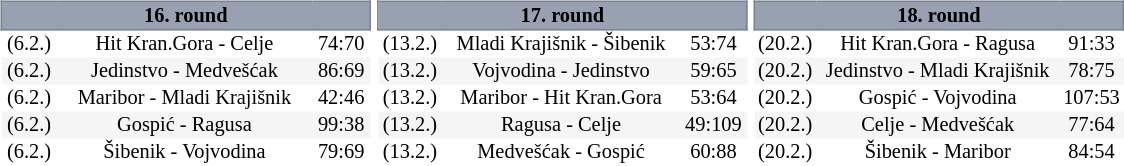<table width=100%>
<tr>
<td width=20% valign="top"><br><table border=0 cellspacing=0 cellpadding=1em style="font-size: 85%; border-collapse: collapse;" width=100%>
<tr>
<td colspan=5 bgcolor=#98A1B2 style="border:1px solid #7A8392;text-align:center;"><span><strong>16. round</strong></span></td>
</tr>
<tr align=center bgcolor=#FFFFFF>
<td>(6.2.)</td>
<td>Hit Kran.Gora - Celje</td>
<td>74:70</td>
</tr>
<tr align=center bgcolor=#f5f5f5>
<td>(6.2.)</td>
<td>Jedinstvo - Medvešćak</td>
<td>86:69</td>
</tr>
<tr align=center bgcolor=#FFFFFF>
<td>(6.2.)</td>
<td>Maribor - Mladi Krajišnik</td>
<td>42:46</td>
</tr>
<tr align=center bgcolor=#f5f5f5>
<td>(6.2.)</td>
<td>Gospić - Ragusa</td>
<td>99:38</td>
</tr>
<tr align=center bgcolor=#FFFFFF>
<td>(6.2.)</td>
<td>Šibenik - Vojvodina</td>
<td>79:69</td>
</tr>
</table>
</td>
<td width=20% valign="top"><br><table border=0 cellspacing=0 cellpadding=1em style="font-size: 85%; border-collapse: collapse;" width=100%>
<tr>
<td colspan=5 bgcolor=#98A1B2 style="border:1px solid #7A8392;text-align:center;"><span><strong>17. round</strong></span></td>
</tr>
<tr align=center bgcolor=#FFFFFF>
<td>(13.2.)</td>
<td>Mladi Krajišnik - Šibenik</td>
<td>53:74</td>
</tr>
<tr align=center bgcolor=#f5f5f5>
<td>(13.2.)</td>
<td>Vojvodina - Jedinstvo</td>
<td>59:65</td>
</tr>
<tr align=center bgcolor=#FFFFFF>
<td>(13.2.)</td>
<td>Maribor - Hit Kran.Gora</td>
<td>53:64</td>
</tr>
<tr align=center bgcolor=#f5f5f5>
<td>(13.2.)</td>
<td>Ragusa - Celje</td>
<td>49:109</td>
</tr>
<tr align=center bgcolor=#FFFFFF>
<td>(13.2.)</td>
<td>Medvešćak - Gospić</td>
<td>60:88</td>
</tr>
</table>
</td>
<td width=20% valign="top"><br><table border=0 cellspacing=0 cellpadding=1em style="font-size: 85%; border-collapse: collapse;" width=100%>
<tr>
<td colspan=5 bgcolor=#98A1B2 style="border:1px solid #7A8392;text-align:center;"><span><strong>18. round</strong></span></td>
</tr>
<tr align=center bgcolor=#FFFFFF>
<td>(20.2.)</td>
<td>Hit Kran.Gora - Ragusa</td>
<td>91:33</td>
</tr>
<tr align=center bgcolor=#f5f5f5>
<td>(20.2.)</td>
<td>Jedinstvo - Mladi Krajišnik</td>
<td>78:75</td>
</tr>
<tr align=center bgcolor=#FFFFFF>
<td>(20.2.)</td>
<td>Gospić - Vojvodina</td>
<td>107:53</td>
</tr>
<tr align=center bgcolor=#f5f5f5>
<td>(20.2.)</td>
<td>Celje - Medvešćak</td>
<td>77:64</td>
</tr>
<tr align=center bgcolor=#FFFFFF>
<td>(20.2.)</td>
<td>Šibenik - Maribor</td>
<td>84:54</td>
</tr>
</table>
</td>
<td width=20% valign="top"></td>
<td width=20% valign="top"></td>
<td width=20% valign="top"></td>
<td width=20% valign="top"></td>
</tr>
</table>
